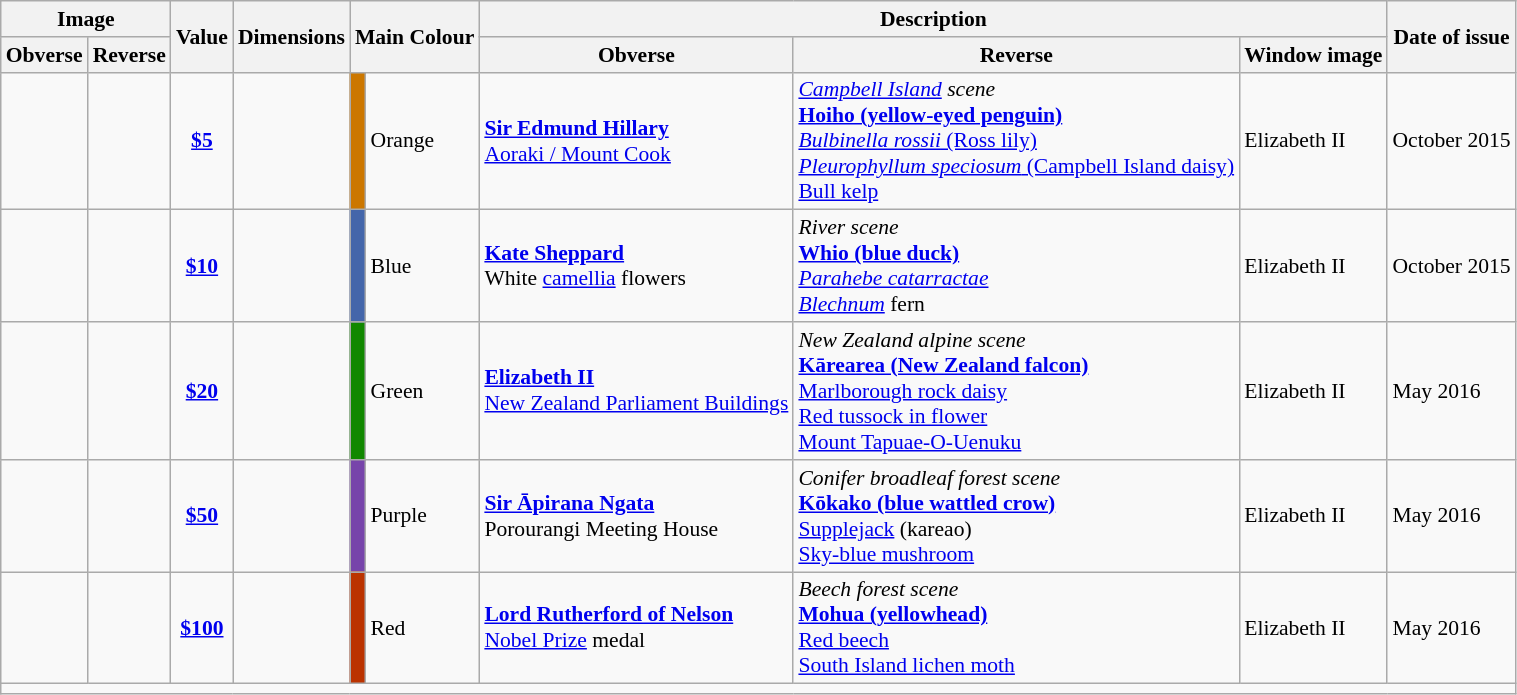<table class="wikitable" style="font-size: 90%">
<tr>
<th colspan=2>Image</th>
<th rowspan=2>Value</th>
<th rowspan=2>Dimensions</th>
<th rowspan=2 colspan=2>Main Colour</th>
<th colspan=3>Description</th>
<th rowspan=2>Date of issue</th>
</tr>
<tr>
<th>Obverse</th>
<th>Reverse</th>
<th>Obverse</th>
<th>Reverse</th>
<th>Window image</th>
</tr>
<tr>
<td style="text-align:center"></td>
<td style="text-align:center"></td>
<td style="text-align:center"><strong><a href='#'>$5</a></strong></td>
<td></td>
<td style="text-align:center; background:#c70;"></td>
<td>Orange</td>
<td><strong><a href='#'>Sir Edmund Hillary</a></strong> <br> <a href='#'>Aoraki / Mount Cook</a> <br></td>
<td><em><a href='#'>Campbell Island</a> scene</em> <br> <strong><a href='#'>Hoiho (yellow-eyed penguin)</a></strong> <br> <a href='#'><em>Bulbinella rossii</em> (Ross lily)</a> <br> <a href='#'><em>Pleurophyllum speciosum</em> (Campbell Island daisy)</a> <br> <a href='#'>Bull kelp</a></td>
<td>Elizabeth II</td>
<td>October 2015</td>
</tr>
<tr>
<td style="text-align:center"></td>
<td style="text-align:center"></td>
<td style="text-align:center"><strong><a href='#'>$10</a></strong></td>
<td></td>
<td style="text-align:center; background:#46a;"></td>
<td>Blue</td>
<td><strong><a href='#'>Kate Sheppard</a></strong> <br> White <a href='#'>camellia</a> flowers</td>
<td><em>River scene</em> <br> <strong><a href='#'>Whio (blue duck)</a></strong> <br> <em><a href='#'>Parahebe catarractae</a></em> <br> <em><a href='#'>Blechnum</a></em> fern</td>
<td>Elizabeth II</td>
<td>October 2015</td>
</tr>
<tr>
<td style="text-align:center"></td>
<td style="text-align:center"></td>
<td style="text-align:center"><strong><a href='#'>$20</a></strong></td>
<td></td>
<td style="text-align:center; background:#180;"></td>
<td>Green</td>
<td><strong><a href='#'>Elizabeth II</a></strong><br> <a href='#'>New Zealand Parliament Buildings</a></td>
<td><em>New Zealand alpine scene</em> <br> <strong><a href='#'>Kārearea (New Zealand falcon)</a></strong> <br> <a href='#'>Marlborough rock daisy</a> <br> <a href='#'>Red tussock in flower</a> <br> <a href='#'>Mount Tapuae-O-Uenuku</a></td>
<td>Elizabeth II</td>
<td>May 2016</td>
</tr>
<tr>
<td style="text-align:center"></td>
<td style="text-align:center"></td>
<td style="text-align:center"><strong><a href='#'>$50</a></strong></td>
<td></td>
<td style="text-align:center; background:#74a;"></td>
<td>Purple</td>
<td><strong><a href='#'>Sir Āpirana Ngata</a></strong> <br> Porourangi Meeting House</td>
<td><em>Conifer broadleaf forest scene</em> <br> <strong><a href='#'>Kōkako (blue wattled crow)</a></strong> <br> <a href='#'>Supplejack</a> (kareao)   <br> <a href='#'>Sky-blue mushroom</a></td>
<td>Elizabeth II</td>
<td>May 2016</td>
</tr>
<tr>
<td style="text-align:center"></td>
<td style="text-align:center"></td>
<td style="text-align:center"><strong><a href='#'>$100</a></strong></td>
<td></td>
<td style="text-align:center; background:#b30;"></td>
<td>Red</td>
<td><strong><a href='#'>Lord Rutherford of Nelson</a></strong> <br> <a href='#'>Nobel Prize</a> medal</td>
<td><em>Beech forest scene</em> <br> <strong><a href='#'>Mohua (yellowhead)</a></strong> <br> <a href='#'>Red beech</a>  <br> <a href='#'>South Island lichen moth</a></td>
<td>Elizabeth II</td>
<td>May 2016</td>
</tr>
<tr>
<td colspan=10> </td>
</tr>
</table>
